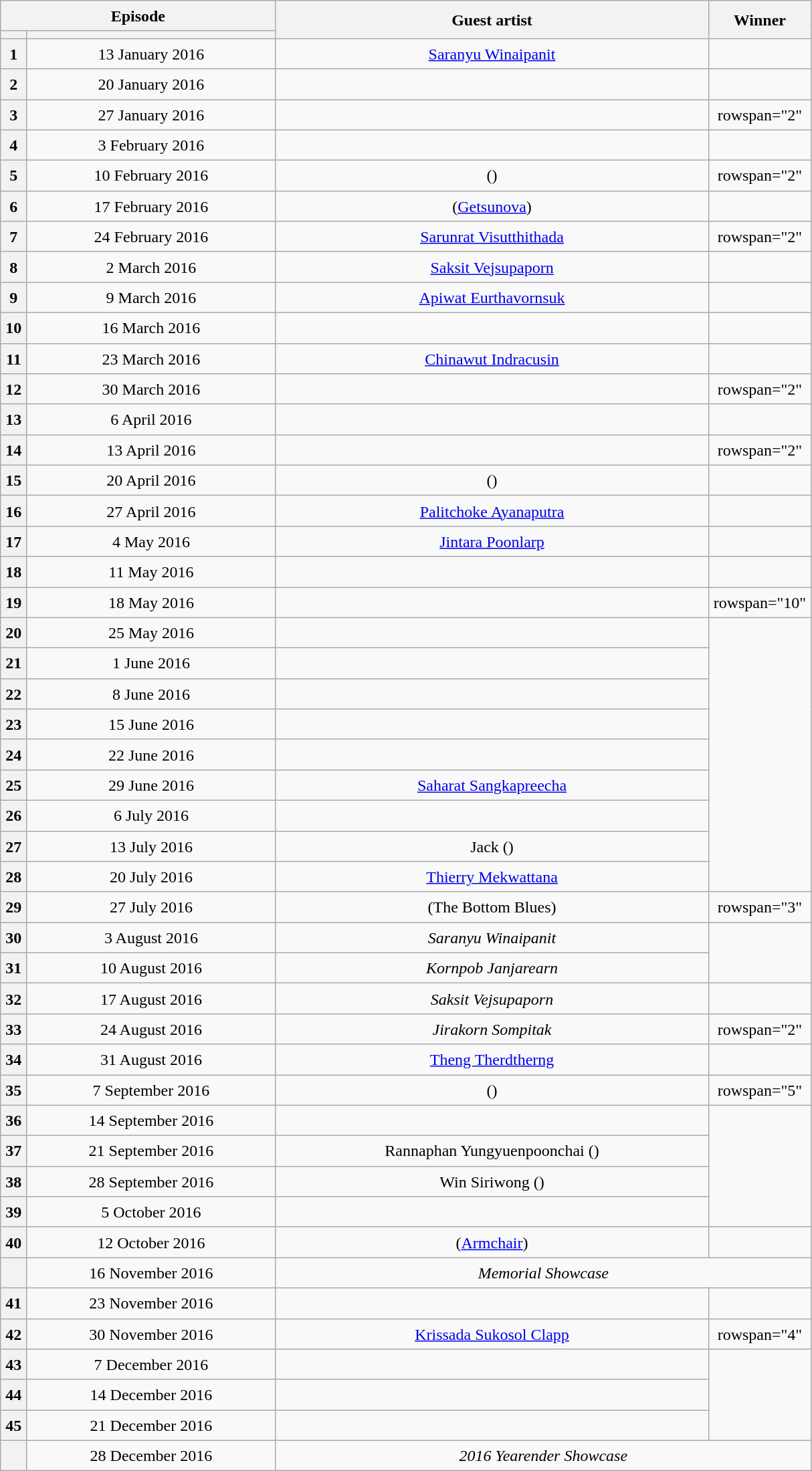<table class="wikitable plainrowheaders mw-collapsible" style="text-align:center; line-height:23px; width:64%;">
<tr>
<th colspan="2" width="24%">Episode</th>
<th rowspan="2" width="40%">Guest artist</th>
<th rowspan="2" width="1%">Winner</th>
</tr>
<tr>
<th width="01%"></th>
<th></th>
</tr>
<tr>
<th>1</th>
<td>13 January 2016</td>
<td><a href='#'>Saranyu Winaipanit</a></td>
<td></td>
</tr>
<tr>
<th>2</th>
<td>20 January 2016</td>
<td></td>
<td></td>
</tr>
<tr>
<th>3</th>
<td>27 January 2016</td>
<td></td>
<td>rowspan="2" </td>
</tr>
<tr>
<th>4</th>
<td>3 February 2016</td>
<td></td>
</tr>
<tr>
<th>5</th>
<td>10 February 2016</td>
<td> ()</td>
<td>rowspan="2" </td>
</tr>
<tr>
<th>6</th>
<td>17 February 2016</td>
<td> (<a href='#'>Getsunova</a>)</td>
</tr>
<tr>
<th>7</th>
<td>24 February 2016</td>
<td><a href='#'>Sarunrat Visutthithada</a></td>
<td>rowspan="2" </td>
</tr>
<tr>
<th>8</th>
<td>2 March 2016</td>
<td><a href='#'>Saksit Vejsupaporn</a></td>
</tr>
<tr>
<th>9</th>
<td>9 March 2016</td>
<td><a href='#'>Apiwat Eurthavornsuk</a></td>
<td></td>
</tr>
<tr>
<th>10</th>
<td>16 March 2016</td>
<td></td>
<td></td>
</tr>
<tr>
<th>11</th>
<td>23 March 2016</td>
<td><a href='#'>Chinawut Indracusin</a></td>
<td></td>
</tr>
<tr>
<th>12</th>
<td>30 March 2016</td>
<td></td>
<td>rowspan="2" </td>
</tr>
<tr>
<th>13</th>
<td>6 April 2016</td>
<td></td>
</tr>
<tr>
<th>14</th>
<td>13 April 2016</td>
<td></td>
<td>rowspan="2" </td>
</tr>
<tr>
<th>15</th>
<td>20 April 2016</td>
<td> ()</td>
</tr>
<tr>
<th>16</th>
<td>27 April 2016</td>
<td><a href='#'>Palitchoke Ayanaputra</a></td>
<td></td>
</tr>
<tr>
<th>17</th>
<td>4 May 2016</td>
<td><a href='#'>Jintara Poonlarp</a></td>
<td></td>
</tr>
<tr>
<th>18</th>
<td>11 May 2016</td>
<td></td>
<td></td>
</tr>
<tr>
<th>19</th>
<td>18 May 2016</td>
<td></td>
<td>rowspan="10" </td>
</tr>
<tr>
<th>20</th>
<td>25 May 2016</td>
<td></td>
</tr>
<tr>
<th>21</th>
<td>1 June 2016</td>
<td></td>
</tr>
<tr>
<th>22</th>
<td>8 June 2016</td>
<td></td>
</tr>
<tr>
<th>23</th>
<td>15 June 2016</td>
<td></td>
</tr>
<tr>
<th>24</th>
<td>22 June 2016</td>
<td></td>
</tr>
<tr>
<th>25</th>
<td>29 June 2016</td>
<td><a href='#'>Saharat Sangkapreecha</a></td>
</tr>
<tr>
<th>26</th>
<td>6 July 2016</td>
<td></td>
</tr>
<tr>
<th>27</th>
<td>13 July 2016</td>
<td>Jack ()</td>
</tr>
<tr>
<th>28</th>
<td>20 July 2016</td>
<td><a href='#'>Thierry Mekwattana</a></td>
</tr>
<tr>
<th>29</th>
<td>27 July 2016</td>
<td> (The Bottom Blues)</td>
<td>rowspan="3" </td>
</tr>
<tr>
<th>30</th>
<td>3 August 2016</td>
<td><em>Saranyu Winaipanit</em></td>
</tr>
<tr>
<th>31</th>
<td>10 August 2016</td>
<td><em>Kornpob Janjarearn</em></td>
</tr>
<tr>
<th>32</th>
<td>17 August 2016</td>
<td><em>Saksit Vejsupaporn</em></td>
<td></td>
</tr>
<tr>
<th>33</th>
<td>24 August 2016</td>
<td><em>Jirakorn Sompitak</em></td>
<td>rowspan="2" </td>
</tr>
<tr>
<th>34</th>
<td>31 August 2016</td>
<td><a href='#'>Theng Therdtherng</a></td>
</tr>
<tr>
<th>35</th>
<td>7 September 2016</td>
<td> ()</td>
<td>rowspan="5" </td>
</tr>
<tr>
<th>36</th>
<td>14 September 2016</td>
<td></td>
</tr>
<tr>
<th>37</th>
<td>21 September 2016</td>
<td>Rannaphan Yungyuenpoonchai ()</td>
</tr>
<tr>
<th>38</th>
<td>28 September 2016</td>
<td>Win Siriwong ()</td>
</tr>
<tr>
<th>39</th>
<td>5 October 2016</td>
<td></td>
</tr>
<tr>
<th>40</th>
<td>12 October 2016</td>
<td> (<a href='#'>Armchair</a>)</td>
<td></td>
</tr>
<tr>
<th></th>
<td>16 November 2016</td>
<td colspan="2"><em>Memorial Showcase</em></td>
</tr>
<tr>
<th>41</th>
<td>23 November 2016</td>
<td></td>
<td></td>
</tr>
<tr>
<th>42</th>
<td>30 November 2016</td>
<td><a href='#'>Krissada Sukosol Clapp</a></td>
<td>rowspan="4" </td>
</tr>
<tr>
<th>43</th>
<td>7 December 2016</td>
<td></td>
</tr>
<tr>
<th>44</th>
<td>14 December 2016</td>
<td></td>
</tr>
<tr>
<th>45</th>
<td>21 December 2016</td>
<td></td>
</tr>
<tr>
<th></th>
<td>28 December 2016</td>
<td colspan="2"><em>2016 Yearender Showcase</em></td>
</tr>
</table>
